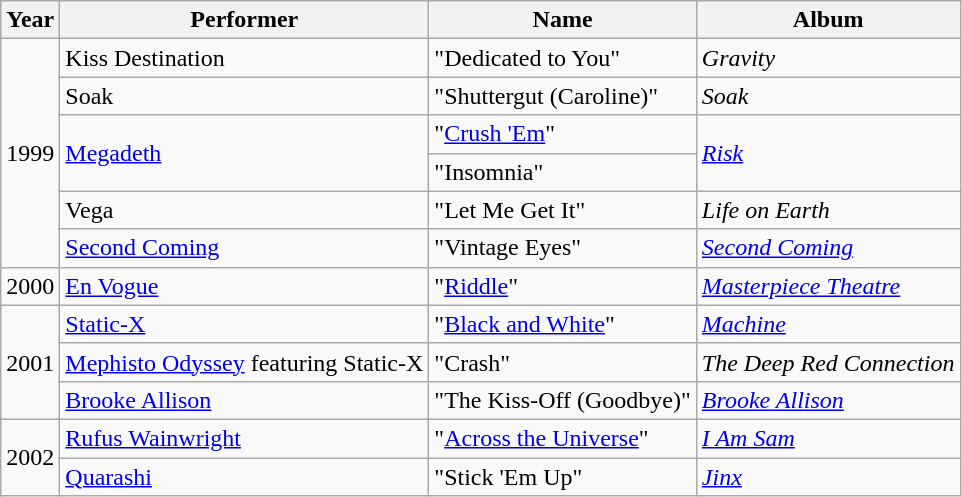<table class="wikitable">
<tr>
<th>Year</th>
<th>Performer</th>
<th>Name</th>
<th>Album</th>
</tr>
<tr>
<td rowspan="6">1999</td>
<td>Kiss Destination</td>
<td>"Dedicated to You"</td>
<td><em>Gravity</em></td>
</tr>
<tr>
<td>Soak</td>
<td>"Shuttergut (Caroline)"</td>
<td><em>Soak</em></td>
</tr>
<tr>
<td rowspan="2"><a href='#'>Megadeth</a></td>
<td>"<a href='#'>Crush 'Em</a>"</td>
<td rowspan="2"><em><a href='#'>Risk</a></em></td>
</tr>
<tr>
<td>"Insomnia"</td>
</tr>
<tr>
<td>Vega</td>
<td>"Let Me Get It"</td>
<td><em>Life on Earth</em></td>
</tr>
<tr>
<td><a href='#'>Second Coming</a></td>
<td>"Vintage Eyes"</td>
<td><em><a href='#'>Second Coming</a></em></td>
</tr>
<tr>
<td>2000</td>
<td><a href='#'>En Vogue</a></td>
<td>"<a href='#'>Riddle</a>"</td>
<td><em><a href='#'>Masterpiece Theatre</a></em></td>
</tr>
<tr>
<td rowspan="3">2001</td>
<td><a href='#'>Static-X</a></td>
<td>"<a href='#'>Black and White</a>"</td>
<td><em><a href='#'>Machine</a></em></td>
</tr>
<tr>
<td><a href='#'>Mephisto Odyssey</a> featuring Static-X</td>
<td>"Crash"</td>
<td><em>The Deep Red Connection</em></td>
</tr>
<tr>
<td><a href='#'>Brooke Allison</a></td>
<td>"The Kiss-Off (Goodbye)"</td>
<td><em><a href='#'>Brooke Allison</a></em></td>
</tr>
<tr>
<td rowspan="2">2002</td>
<td><a href='#'>Rufus Wainwright</a></td>
<td>"<a href='#'>Across the Universe</a>"</td>
<td><em><a href='#'>I Am Sam</a></em></td>
</tr>
<tr>
<td><a href='#'>Quarashi</a></td>
<td>"Stick 'Em Up"</td>
<td><em><a href='#'>Jinx</a></em></td>
</tr>
</table>
